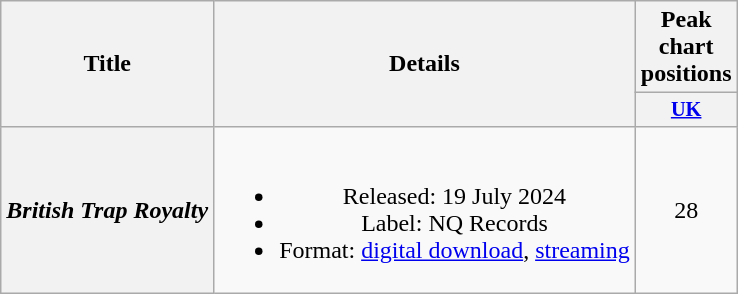<table class="wikitable plainrowheaders" style="text-align:center;">
<tr>
<th scope="col" rowspan="2">Title</th>
<th scope="col" rowspan="2">Details</th>
<th scope="col" colspan="2">Peak chart positions</th>
</tr>
<tr>
<th scope="col" style="width:3em;font-size:85%;"><a href='#'>UK</a></th>
</tr>
<tr>
<th scope="row"><em>British Trap Royalty</em></th>
<td><br><ul><li>Released: 19 July 2024</li><li>Label: NQ Records</li><li>Format: <a href='#'>digital download</a>, <a href='#'>streaming</a></li></ul></td>
<td>28</td>
</tr>
</table>
